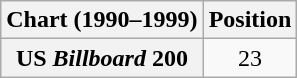<table class="wikitable sortable plainrowheaders" style="text-align:center">
<tr>
<th>Chart (1990–1999)</th>
<th>Position</th>
</tr>
<tr>
<th scope="row">US <em>Billboard</em> 200</th>
<td style="text-align:center;">23</td>
</tr>
</table>
